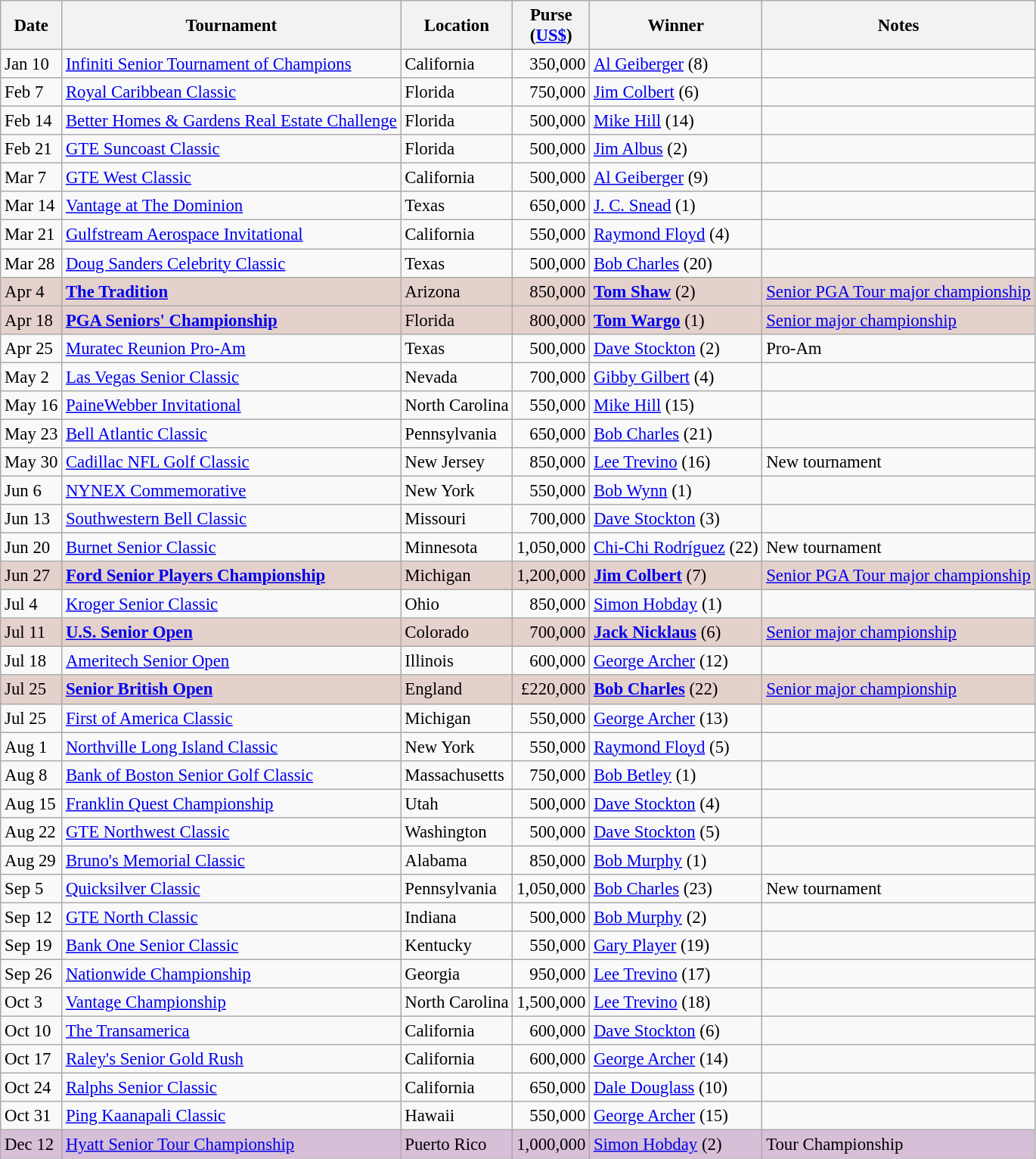<table class="wikitable" style="font-size:95%">
<tr>
<th>Date</th>
<th>Tournament</th>
<th>Location</th>
<th>Purse<br>(<a href='#'>US$</a>)</th>
<th>Winner</th>
<th>Notes</th>
</tr>
<tr>
<td>Jan 10</td>
<td><a href='#'>Infiniti Senior Tournament of Champions</a></td>
<td>California</td>
<td align=right>350,000</td>
<td> <a href='#'>Al Geiberger</a> (8)</td>
<td></td>
</tr>
<tr>
<td>Feb 7</td>
<td><a href='#'>Royal Caribbean Classic</a></td>
<td>Florida</td>
<td align=right>750,000</td>
<td> <a href='#'>Jim Colbert</a> (6)</td>
<td></td>
</tr>
<tr>
<td>Feb 14</td>
<td><a href='#'>Better Homes & Gardens Real Estate Challenge</a></td>
<td>Florida</td>
<td align=right>500,000</td>
<td> <a href='#'>Mike Hill</a> (14)</td>
<td></td>
</tr>
<tr>
<td>Feb 21</td>
<td><a href='#'>GTE Suncoast Classic</a></td>
<td>Florida</td>
<td align=right>500,000</td>
<td> <a href='#'>Jim Albus</a> (2)</td>
<td></td>
</tr>
<tr>
<td>Mar 7</td>
<td><a href='#'>GTE West Classic</a></td>
<td>California</td>
<td align=right>500,000</td>
<td> <a href='#'>Al Geiberger</a> (9)</td>
<td></td>
</tr>
<tr>
<td>Mar 14</td>
<td><a href='#'>Vantage at The Dominion</a></td>
<td>Texas</td>
<td align=right>650,000</td>
<td> <a href='#'>J. C. Snead</a> (1)</td>
<td></td>
</tr>
<tr>
<td>Mar 21</td>
<td><a href='#'>Gulfstream Aerospace Invitational</a></td>
<td>California</td>
<td align=right>550,000</td>
<td> <a href='#'>Raymond Floyd</a> (4)</td>
<td></td>
</tr>
<tr>
<td>Mar 28</td>
<td><a href='#'>Doug Sanders Celebrity Classic</a></td>
<td>Texas</td>
<td align=right>500,000</td>
<td> <a href='#'>Bob Charles</a> (20)</td>
<td></td>
</tr>
<tr style="background:#e5d1cb;">
<td>Apr 4</td>
<td><strong><a href='#'>The Tradition</a></strong></td>
<td>Arizona</td>
<td align=right>850,000</td>
<td> <strong><a href='#'>Tom Shaw</a></strong> (2)</td>
<td><a href='#'>Senior PGA Tour major championship</a></td>
</tr>
<tr style="background:#e5d1cb;">
<td>Apr 18</td>
<td><strong><a href='#'>PGA Seniors' Championship</a></strong></td>
<td>Florida</td>
<td align=right>800,000</td>
<td> <strong><a href='#'>Tom Wargo</a></strong> (1)</td>
<td><a href='#'>Senior major championship</a></td>
</tr>
<tr>
<td>Apr 25</td>
<td><a href='#'>Muratec Reunion Pro-Am</a></td>
<td>Texas</td>
<td align=right>500,000</td>
<td> <a href='#'>Dave Stockton</a> (2)</td>
<td>Pro-Am</td>
</tr>
<tr>
<td>May 2</td>
<td><a href='#'>Las Vegas Senior Classic</a></td>
<td>Nevada</td>
<td align=right>700,000</td>
<td> <a href='#'>Gibby Gilbert</a> (4)</td>
<td></td>
</tr>
<tr>
<td>May 16</td>
<td><a href='#'>PaineWebber Invitational</a></td>
<td>North Carolina</td>
<td align=right>550,000</td>
<td> <a href='#'>Mike Hill</a> (15)</td>
<td></td>
</tr>
<tr>
<td>May 23</td>
<td><a href='#'>Bell Atlantic Classic</a></td>
<td>Pennsylvania</td>
<td align=right>650,000</td>
<td> <a href='#'>Bob Charles</a> (21)</td>
<td></td>
</tr>
<tr>
<td>May 30</td>
<td><a href='#'>Cadillac NFL Golf Classic</a></td>
<td>New Jersey</td>
<td align=right>850,000</td>
<td> <a href='#'>Lee Trevino</a> (16)</td>
<td>New tournament</td>
</tr>
<tr>
<td>Jun 6</td>
<td><a href='#'>NYNEX Commemorative</a></td>
<td>New York</td>
<td align=right>550,000</td>
<td> <a href='#'>Bob Wynn</a> (1)</td>
<td></td>
</tr>
<tr>
<td>Jun 13</td>
<td><a href='#'>Southwestern Bell Classic</a></td>
<td>Missouri</td>
<td align=right>700,000</td>
<td> <a href='#'>Dave Stockton</a> (3)</td>
<td></td>
</tr>
<tr>
<td>Jun 20</td>
<td><a href='#'>Burnet Senior Classic</a></td>
<td>Minnesota</td>
<td align=right>1,050,000</td>
<td> <a href='#'>Chi-Chi Rodríguez</a> (22)</td>
<td>New tournament</td>
</tr>
<tr style="background:#e5d1cb;">
<td>Jun 27</td>
<td><strong><a href='#'>Ford Senior Players Championship</a></strong></td>
<td>Michigan</td>
<td align=right>1,200,000</td>
<td> <strong><a href='#'>Jim Colbert</a></strong> (7)</td>
<td><a href='#'>Senior PGA Tour major championship</a></td>
</tr>
<tr>
<td>Jul 4</td>
<td><a href='#'>Kroger Senior Classic</a></td>
<td>Ohio</td>
<td align=right>850,000</td>
<td> <a href='#'>Simon Hobday</a> (1)</td>
<td></td>
</tr>
<tr style="background:#e5d1cb;">
<td>Jul 11</td>
<td><strong><a href='#'>U.S. Senior Open</a></strong></td>
<td>Colorado</td>
<td align=right>700,000</td>
<td> <strong><a href='#'>Jack Nicklaus</a></strong> (6)</td>
<td><a href='#'>Senior major championship</a></td>
</tr>
<tr>
<td>Jul 18</td>
<td><a href='#'>Ameritech Senior Open</a></td>
<td>Illinois</td>
<td align=right>600,000</td>
<td> <a href='#'>George Archer</a> (12)</td>
<td></td>
</tr>
<tr style="background:#e5d1cb;">
<td>Jul 25</td>
<td><strong><a href='#'>Senior British Open</a></strong></td>
<td>England</td>
<td align=right>£220,000</td>
<td> <strong><a href='#'>Bob Charles</a></strong> (22)</td>
<td><a href='#'>Senior major championship</a></td>
</tr>
<tr>
<td>Jul 25</td>
<td><a href='#'>First of America Classic</a></td>
<td>Michigan</td>
<td align=right>550,000</td>
<td> <a href='#'>George Archer</a> (13)</td>
<td></td>
</tr>
<tr>
<td>Aug 1</td>
<td><a href='#'>Northville Long Island Classic</a></td>
<td>New York</td>
<td align=right>550,000</td>
<td> <a href='#'>Raymond Floyd</a> (5)</td>
<td></td>
</tr>
<tr>
<td>Aug 8</td>
<td><a href='#'>Bank of Boston Senior Golf Classic</a></td>
<td>Massachusetts</td>
<td align=right>750,000</td>
<td> <a href='#'>Bob Betley</a> (1)</td>
<td></td>
</tr>
<tr>
<td>Aug 15</td>
<td><a href='#'>Franklin Quest Championship</a></td>
<td>Utah</td>
<td align=right>500,000</td>
<td> <a href='#'>Dave Stockton</a> (4)</td>
<td></td>
</tr>
<tr>
<td>Aug 22</td>
<td><a href='#'>GTE Northwest Classic</a></td>
<td>Washington</td>
<td align=right>500,000</td>
<td> <a href='#'>Dave Stockton</a> (5)</td>
<td></td>
</tr>
<tr>
<td>Aug 29</td>
<td><a href='#'>Bruno's Memorial Classic</a></td>
<td>Alabama</td>
<td align=right>850,000</td>
<td> <a href='#'>Bob Murphy</a> (1)</td>
<td></td>
</tr>
<tr>
<td>Sep 5</td>
<td><a href='#'>Quicksilver Classic</a></td>
<td>Pennsylvania</td>
<td align=right>1,050,000</td>
<td> <a href='#'>Bob Charles</a> (23)</td>
<td>New tournament</td>
</tr>
<tr>
<td>Sep 12</td>
<td><a href='#'>GTE North Classic</a></td>
<td>Indiana</td>
<td align=right>500,000</td>
<td> <a href='#'>Bob Murphy</a> (2)</td>
<td></td>
</tr>
<tr>
<td>Sep 19</td>
<td><a href='#'>Bank One Senior Classic</a></td>
<td>Kentucky</td>
<td align=right>550,000</td>
<td> <a href='#'>Gary Player</a> (19)</td>
<td></td>
</tr>
<tr>
<td>Sep 26</td>
<td><a href='#'>Nationwide Championship</a></td>
<td>Georgia</td>
<td align=right>950,000</td>
<td> <a href='#'>Lee Trevino</a> (17)</td>
<td></td>
</tr>
<tr>
<td>Oct 3</td>
<td><a href='#'>Vantage Championship</a></td>
<td>North Carolina</td>
<td align=right>1,500,000</td>
<td> <a href='#'>Lee Trevino</a> (18)</td>
<td></td>
</tr>
<tr>
<td>Oct 10</td>
<td><a href='#'>The Transamerica</a></td>
<td>California</td>
<td align=right>600,000</td>
<td> <a href='#'>Dave Stockton</a> (6)</td>
<td></td>
</tr>
<tr>
<td>Oct 17</td>
<td><a href='#'>Raley's Senior Gold Rush</a></td>
<td>California</td>
<td align=right>600,000</td>
<td> <a href='#'>George Archer</a> (14)</td>
<td></td>
</tr>
<tr>
<td>Oct 24</td>
<td><a href='#'>Ralphs Senior Classic</a></td>
<td>California</td>
<td align=right>650,000</td>
<td> <a href='#'>Dale Douglass</a> (10)</td>
<td></td>
</tr>
<tr>
<td>Oct 31</td>
<td><a href='#'>Ping Kaanapali Classic</a></td>
<td>Hawaii</td>
<td align=right>550,000</td>
<td> <a href='#'>George Archer</a> (15)</td>
<td></td>
</tr>
<tr style="background:thistle;">
<td>Dec 12</td>
<td><a href='#'>Hyatt Senior Tour Championship</a></td>
<td>Puerto Rico</td>
<td align=right>1,000,000</td>
<td> <a href='#'>Simon Hobday</a> (2)</td>
<td>Tour Championship</td>
</tr>
</table>
